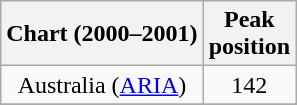<table class="wikitable sortable plainrowheaders" style="text-align:center">
<tr>
<th>Chart (2000–2001)</th>
<th>Peak<br>position</th>
</tr>
<tr>
<td>Australia (<a href='#'>ARIA</a>)</td>
<td>142</td>
</tr>
<tr>
</tr>
<tr>
</tr>
<tr>
</tr>
<tr>
</tr>
<tr>
</tr>
<tr>
</tr>
<tr>
</tr>
<tr>
</tr>
<tr>
</tr>
<tr>
</tr>
</table>
